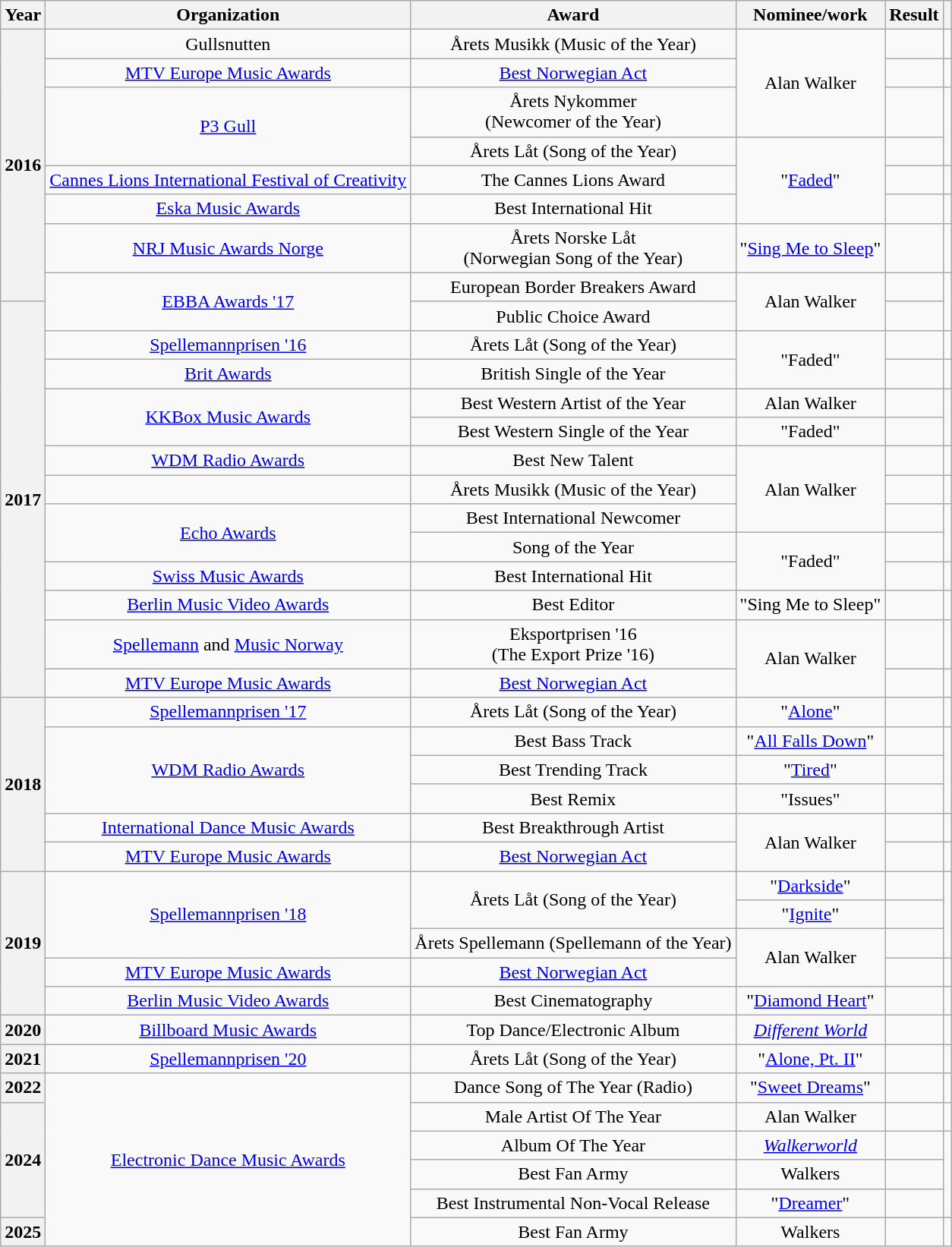<table class="wikitable plainrowheaders" style="text-align:center;">
<tr>
<th>Year</th>
<th>Organization</th>
<th>Award</th>
<th>Nominee/work</th>
<th>Result</th>
<th></th>
</tr>
<tr>
<th scope="row" rowspan="8">2016</th>
<td>Gullsnutten</td>
<td>Årets Musikk (Music of the Year)</td>
<td rowspan="3">Alan Walker</td>
<td></td>
<td></td>
</tr>
<tr>
<td><a href='#'>MTV Europe Music Awards</a></td>
<td><a href='#'>Best Norwegian Act</a></td>
<td></td>
<td></td>
</tr>
<tr>
<td rowspan="2"><a href='#'>P3 Gull</a></td>
<td>Årets Nykommer <br>(Newcomer of the Year)</td>
<td></td>
<td rowspan="2"></td>
</tr>
<tr>
<td>Årets Låt (Song of the Year)</td>
<td rowspan="3">"<a href='#'>Faded</a>"</td>
<td></td>
</tr>
<tr>
<td><a href='#'>Cannes Lions International Festival of Creativity</a></td>
<td>The Cannes Lions Award</td>
<td></td>
<td></td>
</tr>
<tr>
<td><a href='#'>Eska Music Awards</a></td>
<td>Best International Hit</td>
<td></td>
<td></td>
</tr>
<tr>
<td><a href='#'>NRJ Music Awards Norge</a></td>
<td>Årets Norske Låt <br>(Norwegian Song of the Year)</td>
<td>"<a href='#'>Sing Me to Sleep</a>"</td>
<td></td>
<td></td>
</tr>
<tr>
<td rowspan="2"><a href='#'>EBBA Awards '17</a> <br></td>
<td>European Border Breakers Award </td>
<td rowspan="2">Alan Walker</td>
<td></td>
<td rowspan="2"></td>
</tr>
<tr>
<th scope="row" rowspan="13">2017</th>
<td>Public Choice Award </td>
<td></td>
</tr>
<tr>
<td><a href='#'>Spellemannprisen '16</a></td>
<td>Årets Låt (Song of the Year)</td>
<td rowspan="2">"Faded"</td>
<td></td>
<td></td>
</tr>
<tr>
<td><a href='#'>Brit Awards</a></td>
<td>British Single of the Year</td>
<td></td>
<td></td>
</tr>
<tr>
<td rowspan="2"><a href='#'>KKBox Music Awards</a></td>
<td>Best Western Artist of the Year</td>
<td>Alan Walker</td>
<td></td>
<td rowspan="2"></td>
</tr>
<tr>
<td>Best Western Single of the Year</td>
<td>"Faded"</td>
<td></td>
</tr>
<tr>
<td><a href='#'>WDM Radio Awards</a></td>
<td>Best New Talent</td>
<td rowspan="3">Alan Walker</td>
<td></td>
<td></td>
</tr>
<tr>
<td></td>
<td>Årets Musikk (Music of the Year)</td>
<td></td>
<td></td>
</tr>
<tr>
<td rowspan="2"><a href='#'>Echo Awards</a></td>
<td>Best International Newcomer</td>
<td></td>
<td rowspan="2"></td>
</tr>
<tr>
<td>Song of the Year</td>
<td rowspan="2">"Faded"</td>
<td></td>
</tr>
<tr>
<td><a href='#'>Swiss Music Awards</a></td>
<td>Best International Hit</td>
<td></td>
<td></td>
</tr>
<tr>
<td><a href='#'>Berlin Music Video Awards</a></td>
<td>Best Editor</td>
<td>"Sing Me to Sleep"<br></td>
<td></td>
<td></td>
</tr>
<tr>
<td><a href='#'>Spellemann</a> and <a href='#'>Music Norway</a></td>
<td>Eksportprisen '16 <br>(The Export Prize '16)</td>
<td rowspan="2">Alan Walker</td>
<td></td>
<td></td>
</tr>
<tr>
<td><a href='#'>MTV Europe Music Awards</a></td>
<td><a href='#'>Best Norwegian Act</a></td>
<td></td>
<td></td>
</tr>
<tr>
<th scope="row" rowspan="6">2018</th>
<td><a href='#'>Spellemannprisen '17</a></td>
<td>Årets Låt (Song of the Year)</td>
<td>"<a href='#'>Alone</a>"</td>
<td></td>
<td></td>
</tr>
<tr>
<td rowspan="3"><a href='#'>WDM Radio Awards</a></td>
<td>Best Bass Track</td>
<td>"<a href='#'>All Falls Down</a>"<br></td>
<td></td>
<td rowspan="3"></td>
</tr>
<tr>
<td>Best Trending Track</td>
<td>"<a href='#'>Tired</a>"</td>
<td></td>
</tr>
<tr>
<td>Best Remix</td>
<td>"Issues"</td>
<td></td>
</tr>
<tr>
<td><a href='#'>International Dance Music Awards</a></td>
<td>Best Breakthrough Artist</td>
<td rowspan="2">Alan Walker</td>
<td></td>
<td></td>
</tr>
<tr>
<td><a href='#'>MTV Europe Music Awards</a></td>
<td><a href='#'>Best Norwegian Act</a></td>
<td></td>
<td></td>
</tr>
<tr>
<th scope="row" rowspan="5">2019</th>
<td rowspan="3"><a href='#'>Spellemannprisen '18</a></td>
<td rowspan="2">Årets Låt (Song of the Year)</td>
<td>"<a href='#'>Darkside</a>" <br></td>
<td></td>
<td rowspan="3"></td>
</tr>
<tr>
<td>"<a href='#'>Ignite</a>" <br></td>
<td></td>
</tr>
<tr>
<td>Årets Spellemann (Spellemann of the Year)</td>
<td rowspan="2">Alan Walker</td>
<td></td>
</tr>
<tr>
<td><a href='#'>MTV Europe Music Awards</a></td>
<td><a href='#'>Best Norwegian Act</a></td>
<td></td>
<td></td>
</tr>
<tr>
<td><a href='#'>Berlin Music Video Awards</a></td>
<td>Best Cinematography</td>
<td>"<a href='#'>Diamond Heart</a>"<br></td>
<td></td>
<td></td>
</tr>
<tr>
<th scope="row">2020</th>
<td><a href='#'>Billboard Music Awards</a></td>
<td>Top Dance/Electronic Album</td>
<td><em><a href='#'>Different World</a></em></td>
<td></td>
<td></td>
</tr>
<tr>
<th scope="row">2021</th>
<td><a href='#'>Spellemannprisen '20</a></td>
<td>Årets Låt (Song of the Year)</td>
<td>"<a href='#'>Alone, Pt. II</a>" <br></td>
<td></td>
<td></td>
</tr>
<tr>
<th scope="row">2022</th>
<td rowspan="6"><a href='#'>Electronic Dance Music Awards</a></td>
<td>Dance Song of The Year (Radio)</td>
<td>"<a href='#'>Sweet Dreams</a>" <br></td>
<td></td>
<td></td>
</tr>
<tr>
<th scope="row" rowspan="4">2024</th>
<td>Male Artist Of The Year</td>
<td>Alan Walker</td>
<td></td>
<td></td>
</tr>
<tr>
<td>Album Of The Year</td>
<td><em><a href='#'>Walkerworld</a></em></td>
<td></td>
<td rowspan="3"></td>
</tr>
<tr>
<td>Best Fan Army</td>
<td>Walkers</td>
<td></td>
</tr>
<tr>
<td>Best Instrumental Non-Vocal Release</td>
<td>"<a href='#'>Dreamer</a>"</td>
<td></td>
</tr>
<tr>
<th scope="row">2025</th>
<td>Best Fan Army</td>
<td>Walkers</td>
<td></td>
<td></td>
</tr>
</table>
